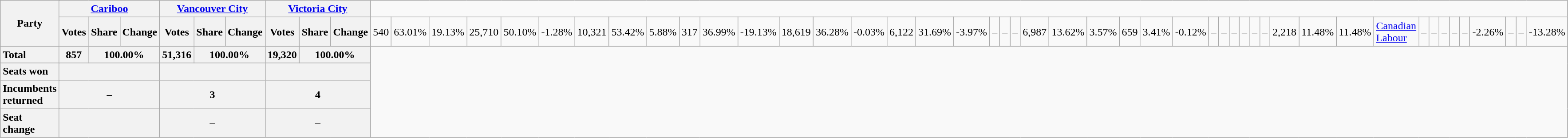<table class="wikitable" style="text-align:right;">
<tr>
<th rowspan="2" colspan="2">Party</th>
<th colspan="3"><a href='#'>Cariboo</a></th>
<th colspan="3"><a href='#'>Vancouver City</a></th>
<th colspan="3"><a href='#'>Victoria City</a></th>
</tr>
<tr>
<th>Votes</th>
<th>Share</th>
<th>Change</th>
<th>Votes</th>
<th>Share</th>
<th>Change</th>
<th>Votes</th>
<th>Share</th>
<th>Change<br></th>
<td>540</td>
<td>63.01%</td>
<td>19.13%</td>
<td>25,710</td>
<td>50.10%</td>
<td>-1.28%</td>
<td>10,321</td>
<td>53.42%</td>
<td>5.88%<br></td>
<td>317</td>
<td>36.99%</td>
<td>-19.13%</td>
<td>18,619</td>
<td>36.28%</td>
<td>-0.03%</td>
<td>6,122</td>
<td>31.69%</td>
<td>-3.97%<br></td>
<td>–</td>
<td>–</td>
<td>–</td>
<td>6,987</td>
<td>13.62%</td>
<td>3.57%</td>
<td>659</td>
<td>3.41%</td>
<td>-0.12%<br></td>
<td>–</td>
<td>–</td>
<td>–</td>
<td>–</td>
<td>–</td>
<td>–</td>
<td>2,218</td>
<td>11.48%</td>
<td>11.48%<br></td>
<td style="text-align:left;"><a href='#'>Canadian Labour</a></td>
<td>–</td>
<td>–</td>
<td>–</td>
<td>–</td>
<td>–</td>
<td>-2.26%</td>
<td>–</td>
<td>–</td>
<td>-13.28%</td>
</tr>
<tr>
<th style="text-align:left;" colspan="2">Total</th>
<th>857</th>
<th colspan="2">100.00%</th>
<th>51,316</th>
<th colspan="2">100.00%</th>
<th>19,320</th>
<th colspan="2">100.00%</th>
</tr>
<tr>
<th style="text-align:left;" colspan="2">Seats won</th>
<th colspan="3"></th>
<th colspan="3"></th>
<th colspan="3"></th>
</tr>
<tr>
<th style="text-align:left;" colspan="2">Incumbents returned</th>
<th colspan="3">–</th>
<th colspan="3">3</th>
<th colspan="3">4</th>
</tr>
<tr>
<th style="text-align:left;" colspan="2">Seat change</th>
<th colspan="3"></th>
<th colspan="3">–</th>
<th colspan="3">–</th>
</tr>
</table>
